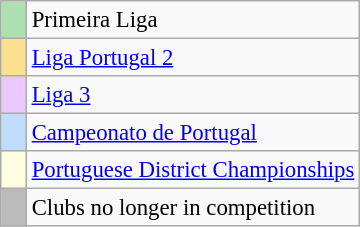<table class="wikitable" style="text-align:left; font-size:95%;">
<tr>
<td style="width:10px; background:#ace1af;"></td>
<td>Primeira Liga</td>
</tr>
<tr>
<td style="width:10px; background:#fbe08d;"></td>
<td><a href='#'>Liga Portugal 2</a></td>
</tr>
<tr>
<td style="width:10px; background:#ebc9fe;"></td>
<td><a href='#'>Liga 3</a></td>
</tr>
<tr>
<td style="width:10px; background:#c1ddfd;"></td>
<td><a href='#'>Campeonato de Portugal</a></td>
</tr>
<tr>
<td style="width:10px; background:#fffddf;"></td>
<td><a href='#'>Portuguese District Championships</a></td>
</tr>
<tr>
<td style="width:10px; background:#bbb;"></td>
<td>Clubs no longer in competition</td>
</tr>
</table>
